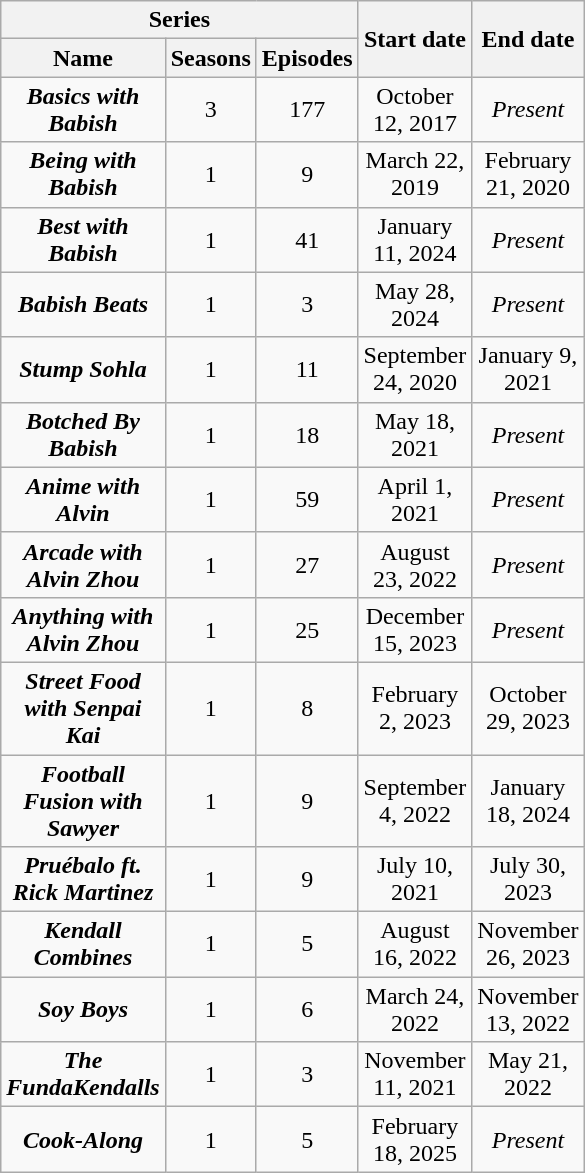<table class="wikitable plainrowheaders"  style="width:40px; text-align:center;">
<tr>
<th colspan=3 style="width: 6%;">Series</th>
<th rowspan=2 style="width: 6%;">Start date</th>
<th rowspan=2 style="width: 6%;">End date</th>
</tr>
<tr>
<th colspan=1 style="width: 6%;">Name</th>
<th style="width: 6%;">Seasons</th>
<th style="width: 6%;">Episodes</th>
</tr>
<tr>
<td><strong><em>Basics with Babish</em></strong></td>
<td>3</td>
<td>177</td>
<td>October 12, 2017</td>
<td><em>Present</em></td>
</tr>
<tr>
<td><strong><em>Being with Babish</em></strong></td>
<td>1</td>
<td>9</td>
<td>March 22, 2019</td>
<td>February 21, 2020</td>
</tr>
<tr>
<td><strong><em>Best with Babish</em></strong></td>
<td>1</td>
<td>41</td>
<td>January 11, 2024</td>
<td><em>Present</em></td>
</tr>
<tr>
<td><strong><em>Babish Beats</em></strong></td>
<td>1</td>
<td>3</td>
<td>May 28, 2024</td>
<td><em>Present</em></td>
</tr>
<tr>
<td><strong><em>Stump Sohla</em></strong></td>
<td>1</td>
<td>11</td>
<td>September 24, 2020</td>
<td>January 9, 2021</td>
</tr>
<tr>
<td><strong><em>Botched By Babish</em></strong></td>
<td>1</td>
<td>18</td>
<td>May 18, 2021</td>
<td><em>Present</em></td>
</tr>
<tr>
<td><strong><em>Anime with Alvin</em></strong></td>
<td>1</td>
<td>59</td>
<td>April 1, 2021</td>
<td><em>Present</em></td>
</tr>
<tr>
<td><strong><em>Arcade with Alvin Zhou</em></strong></td>
<td>1</td>
<td>27</td>
<td>August 23, 2022</td>
<td><em>Present</em></td>
</tr>
<tr>
<td><strong><em>Anything with Alvin Zhou</em></strong></td>
<td>1</td>
<td>25</td>
<td>December 15, 2023</td>
<td><em>Present</em></td>
</tr>
<tr>
<td><strong><em>Street Food with Senpai Kai</em></strong></td>
<td>1</td>
<td>8</td>
<td>February 2, 2023</td>
<td>October 29, 2023</td>
</tr>
<tr>
<td><strong><em>Football Fusion with Sawyer</em></strong></td>
<td>1</td>
<td>9</td>
<td>September 4, 2022</td>
<td>January 18, 2024</td>
</tr>
<tr>
<td><strong><em>Pruébalo ft. Rick Martinez</em></strong></td>
<td>1</td>
<td>9</td>
<td>July 10, 2021</td>
<td>July 30, 2023</td>
</tr>
<tr>
<td><strong><em>Kendall Combines</em></strong></td>
<td>1</td>
<td>5</td>
<td>August 16, 2022</td>
<td>November 26, 2023</td>
</tr>
<tr>
<td><strong><em>Soy Boys</em></strong></td>
<td>1</td>
<td>6</td>
<td>March 24, 2022</td>
<td>November 13, 2022</td>
</tr>
<tr>
<td><strong><em>The FundaKendalls</em></strong></td>
<td>1</td>
<td>3</td>
<td>November 11, 2021</td>
<td>May 21, 2022</td>
</tr>
<tr>
<td><strong><em>Cook-Along</em></strong></td>
<td>1</td>
<td>5</td>
<td>February 18, 2025</td>
<td><em>Present</em></td>
</tr>
</table>
